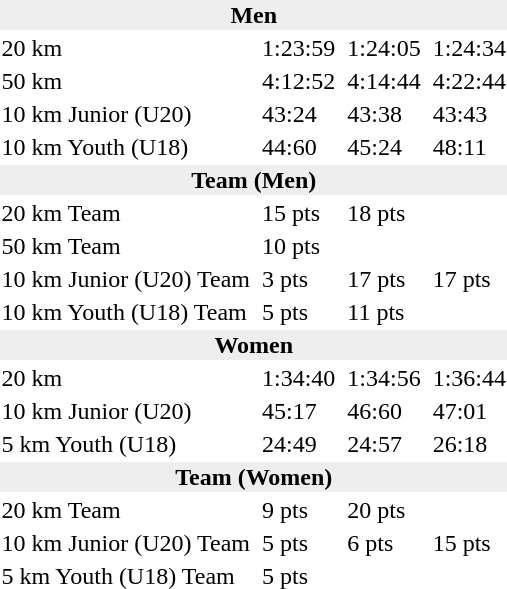<table>
<tr>
<td colspan=7 bgcolor=#eeeeee style=text-align:center;><strong>Men</strong></td>
</tr>
<tr>
<td>20 km</td>
<td></td>
<td>1:23:59</td>
<td></td>
<td>1:24:05</td>
<td></td>
<td>1:24:34</td>
</tr>
<tr>
<td>50 km</td>
<td></td>
<td>4:12:52</td>
<td></td>
<td>4:14:44</td>
<td></td>
<td>4:22:44</td>
</tr>
<tr>
<td>10 km Junior (U20)</td>
<td></td>
<td>43:24</td>
<td></td>
<td>43:38</td>
<td></td>
<td>43:43</td>
</tr>
<tr>
<td>10 km Youth (U18)</td>
<td></td>
<td>44:60</td>
<td></td>
<td>45:24</td>
<td></td>
<td>48:11</td>
</tr>
<tr>
<td colspan=7 bgcolor=#eeeeee style=text-align:center;><strong>Team (Men)</strong></td>
</tr>
<tr>
<td>20 km Team</td>
<td></td>
<td>15 pts</td>
<td></td>
<td>18 pts</td>
<td></td>
<td></td>
</tr>
<tr>
<td>50 km Team</td>
<td></td>
<td>10 pts</td>
<td></td>
<td></td>
<td></td>
<td></td>
</tr>
<tr>
<td>10 km Junior (U20) Team</td>
<td></td>
<td>3 pts</td>
<td></td>
<td>17 pts</td>
<td></td>
<td>17 pts</td>
</tr>
<tr>
<td>10 km Youth (U18) Team</td>
<td></td>
<td>5 pts</td>
<td></td>
<td>11 pts</td>
<td></td>
<td></td>
</tr>
<tr>
<td colspan=7 bgcolor=#eeeeee style=text-align:center;><strong>Women</strong></td>
</tr>
<tr>
<td>20 km</td>
<td></td>
<td>1:34:40</td>
<td></td>
<td>1:34:56</td>
<td></td>
<td>1:36:44</td>
</tr>
<tr>
<td>10 km Junior (U20)</td>
<td></td>
<td>45:17</td>
<td></td>
<td>46:60</td>
<td></td>
<td>47:01</td>
</tr>
<tr>
<td>5 km Youth (U18)</td>
<td></td>
<td>24:49</td>
<td></td>
<td>24:57</td>
<td></td>
<td>26:18</td>
</tr>
<tr>
<td colspan=7 bgcolor=#eeeeee style=text-align:center;><strong>Team (Women)</strong></td>
</tr>
<tr>
<td>20 km Team</td>
<td></td>
<td>9 pts</td>
<td></td>
<td>20 pts</td>
<td></td>
<td></td>
</tr>
<tr>
<td>10 km Junior (U20) Team</td>
<td></td>
<td>5 pts</td>
<td></td>
<td>6 pts</td>
<td></td>
<td>15 pts</td>
</tr>
<tr>
<td>5 km Youth (U18) Team</td>
<td></td>
<td>5 pts</td>
<td></td>
<td></td>
<td></td>
<td></td>
</tr>
</table>
